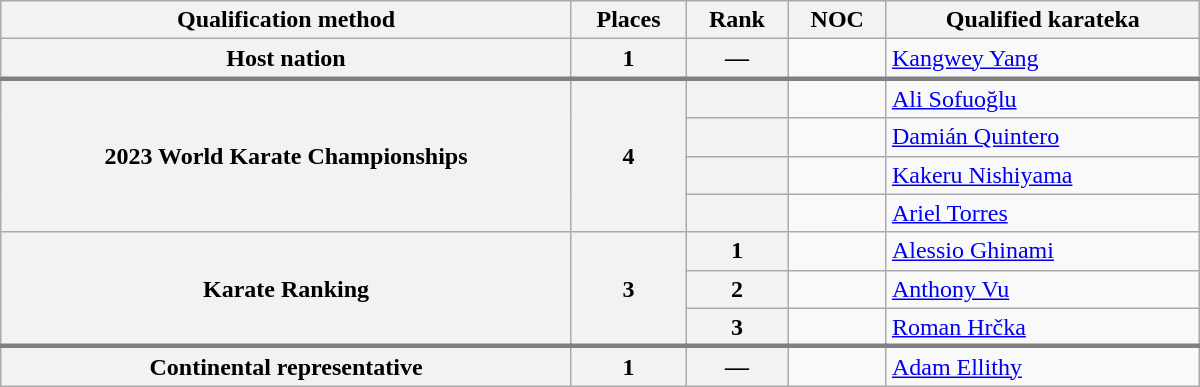<table class="wikitable" width=800>
<tr>
<th>Qualification method</th>
<th>Places</th>
<th>Rank</th>
<th>NOC</th>
<th>Qualified karateka</th>
</tr>
<tr style="border-bottom: 3px solid grey;">
<th>Host nation</th>
<th>1</th>
<th>—</th>
<td></td>
<td><a href='#'>Kangwey Yang</a></td>
</tr>
<tr>
<th rowspan=4>2023 World Karate Championships</th>
<th rowspan=4>4</th>
<th></th>
<td><span></span></td>
<td><span><a href='#'>Ali Sofuoğlu</a></span></td>
</tr>
<tr>
<th></th>
<td></td>
<td><a href='#'>Damián Quintero</a></td>
</tr>
<tr>
<th></th>
<td></td>
<td><a href='#'>Kakeru Nishiyama</a></td>
</tr>
<tr>
<th></th>
<td></td>
<td><a href='#'>Ariel Torres</a></td>
</tr>
<tr>
<th rowspan=3>Karate Ranking</th>
<th rowspan=3>3</th>
<th>1</th>
<td></td>
<td><a href='#'>Alessio Ghinami</a></td>
</tr>
<tr>
<th>2</th>
<td></td>
<td><a href='#'>Anthony Vu</a></td>
</tr>
<tr>
<th>3</th>
<td></td>
<td><a href='#'>Roman Hrčka</a></td>
</tr>
<tr>
</tr>
<tr style="border-top: 3px solid grey;">
<th rowspan=5>Continental representative</th>
<th>1</th>
<th>—</th>
<td></td>
<td><a href='#'>Adam Ellithy</a></td>
</tr>
</table>
